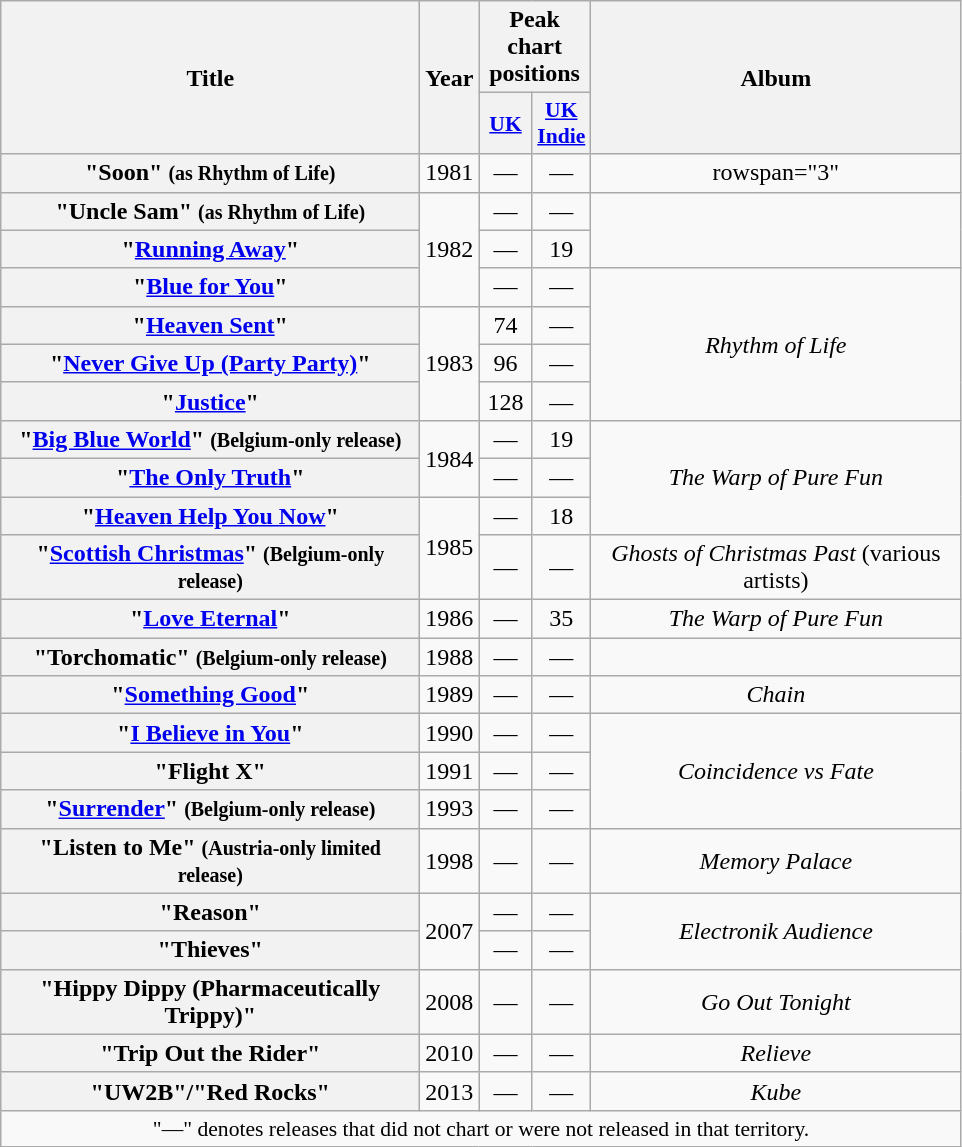<table class="wikitable plainrowheaders" style="text-align:center;">
<tr>
<th rowspan="2" scope="col" style="width:17em;">Title</th>
<th rowspan="2" scope="col" style="width:2em;">Year</th>
<th colspan="2">Peak chart positions</th>
<th rowspan="2" style="width:15em;">Album</th>
</tr>
<tr>
<th scope="col" style="width:2em;font-size:90%;"><a href='#'>UK</a><br></th>
<th scope="col" style="width:2em;font-size:90%;"><a href='#'>UK Indie</a><br></th>
</tr>
<tr>
<th scope="row">"Soon" <small>(as Rhythm of Life)</small></th>
<td>1981</td>
<td>—</td>
<td>—</td>
<td>rowspan="3" </td>
</tr>
<tr>
<th scope="row">"Uncle Sam" <small>(as Rhythm of Life)</small></th>
<td rowspan="3">1982</td>
<td>—</td>
<td>—</td>
</tr>
<tr>
<th scope="row">"<a href='#'>Running Away</a>"</th>
<td>—</td>
<td>19</td>
</tr>
<tr>
<th scope="row">"<a href='#'>Blue for You</a>"</th>
<td>—</td>
<td>—</td>
<td rowspan="4"><em>Rhythm of Life</em></td>
</tr>
<tr>
<th scope="row">"<a href='#'>Heaven Sent</a>"</th>
<td rowspan="3">1983</td>
<td>74</td>
<td>—</td>
</tr>
<tr>
<th scope="row">"<a href='#'>Never Give Up (Party Party)</a>"</th>
<td>96</td>
<td>—</td>
</tr>
<tr>
<th scope="row">"<a href='#'>Justice</a>"</th>
<td>128</td>
<td>—</td>
</tr>
<tr>
<th scope="row">"<a href='#'>Big Blue World</a>" <small>(Belgium-only release)</small></th>
<td rowspan="2">1984</td>
<td>—</td>
<td>19</td>
<td rowspan="3"><em>The Warp of Pure Fun</em></td>
</tr>
<tr>
<th scope="row">"<a href='#'>The Only Truth</a>"</th>
<td>—</td>
<td>—</td>
</tr>
<tr>
<th scope="row">"<a href='#'>Heaven Help You Now</a>"</th>
<td rowspan="2">1985</td>
<td>—</td>
<td>18</td>
</tr>
<tr>
<th scope="row">"<a href='#'>Scottish Christmas</a>" <small>(Belgium-only release)</small></th>
<td>—</td>
<td>—</td>
<td><em>Ghosts of Christmas Past</em> (various artists)</td>
</tr>
<tr>
<th scope="row">"<a href='#'>Love Eternal</a>"</th>
<td>1986</td>
<td>—</td>
<td>35</td>
<td><em>The Warp of Pure Fun</em></td>
</tr>
<tr>
<th scope="row">"Torchomatic" <small>(Belgium-only release)</small></th>
<td>1988</td>
<td>—</td>
<td>—</td>
<td></td>
</tr>
<tr>
<th scope="row">"<a href='#'>Something Good</a>"</th>
<td>1989</td>
<td>—</td>
<td>—</td>
<td><em>Chain</em></td>
</tr>
<tr>
<th scope="row">"<a href='#'>I Believe in You</a>"</th>
<td>1990</td>
<td>—</td>
<td>—</td>
<td rowspan="3"><em>Coincidence vs Fate</em></td>
</tr>
<tr>
<th scope="row">"Flight X"</th>
<td>1991</td>
<td>—</td>
<td>—</td>
</tr>
<tr>
<th scope="row">"<a href='#'>Surrender</a>" <small>(Belgium-only release)</small></th>
<td>1993</td>
<td>—</td>
<td>—</td>
</tr>
<tr>
<th scope="row">"Listen to Me" <small>(Austria-only limited release)</small></th>
<td>1998</td>
<td>—</td>
<td>—</td>
<td><em>Memory Palace</em></td>
</tr>
<tr>
<th scope="row">"Reason"</th>
<td rowspan="2">2007</td>
<td>—</td>
<td>—</td>
<td rowspan="2"><em>Electronik Audience</em></td>
</tr>
<tr>
<th scope="row">"Thieves"</th>
<td>—</td>
<td>—</td>
</tr>
<tr>
<th scope="row">"Hippy Dippy (Pharmaceutically Trippy)"</th>
<td>2008</td>
<td>—</td>
<td>—</td>
<td><em>Go Out Tonight</em></td>
</tr>
<tr>
<th scope="row">"Trip Out the Rider"</th>
<td>2010</td>
<td>—</td>
<td>—</td>
<td><em>Relieve</em></td>
</tr>
<tr>
<th scope="row">"UW2B"/"Red Rocks"</th>
<td>2013</td>
<td>—</td>
<td>—</td>
<td><em>Kube</em></td>
</tr>
<tr>
<td colspan="5" style="font-size:90%">"—" denotes releases that did not chart or were not released in that territory.</td>
</tr>
</table>
